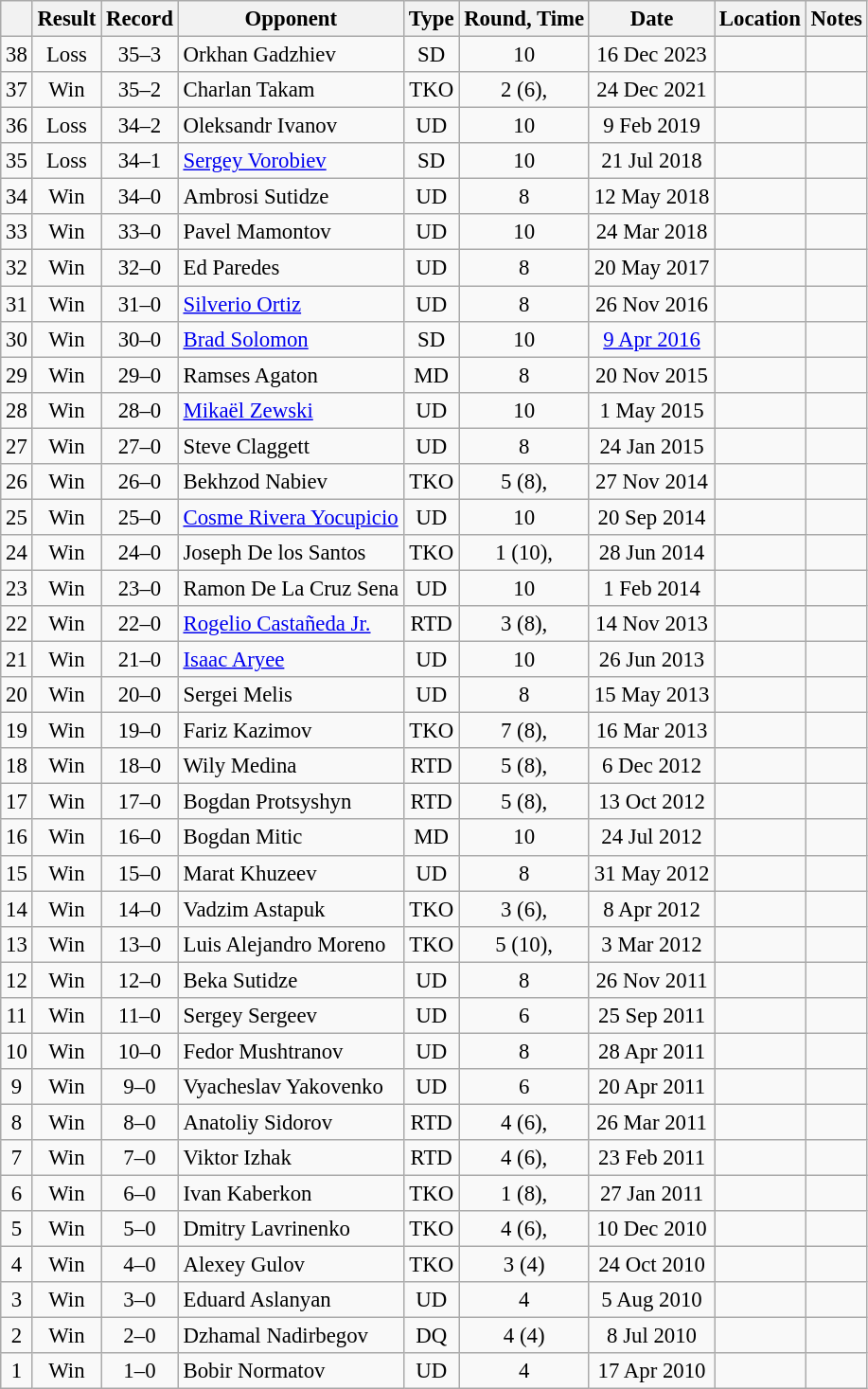<table class="wikitable" style="text-align:center; font-size:95%">
<tr>
<th></th>
<th>Result</th>
<th>Record</th>
<th>Opponent</th>
<th>Type</th>
<th>Round, Time</th>
<th>Date</th>
<th>Location</th>
<th>Notes</th>
</tr>
<tr>
<td>38</td>
<td>Loss</td>
<td>35–3</td>
<td align=left>Orkhan Gadzhiev</td>
<td>SD</td>
<td>10</td>
<td>16 Dec 2023</td>
<td align=left></td>
<td align=left></td>
</tr>
<tr>
<td>37</td>
<td>Win</td>
<td>35–2</td>
<td align=left>Charlan Takam</td>
<td>TKO</td>
<td>2 (6), </td>
<td>24 Dec 2021</td>
<td align=left></td>
<td></td>
</tr>
<tr>
<td>36</td>
<td>Loss</td>
<td>34–2</td>
<td align=left>Oleksandr Ivanov</td>
<td>UD</td>
<td>10</td>
<td>9 Feb 2019</td>
<td align=left></td>
<td></td>
</tr>
<tr>
<td>35</td>
<td>Loss</td>
<td>34–1</td>
<td align=left><a href='#'>Sergey Vorobiev</a></td>
<td>SD</td>
<td>10</td>
<td>21 Jul 2018</td>
<td align=left></td>
<td align=left></td>
</tr>
<tr>
<td>34</td>
<td>Win</td>
<td>34–0</td>
<td align=left>Ambrosi Sutidze</td>
<td>UD</td>
<td>8</td>
<td>12 May 2018</td>
<td align=left></td>
<td></td>
</tr>
<tr>
<td>33</td>
<td>Win</td>
<td>33–0</td>
<td align=left>Pavel Mamontov</td>
<td>UD</td>
<td>10</td>
<td>24 Mar 2018</td>
<td align=left></td>
<td align=left></td>
</tr>
<tr>
<td>32</td>
<td>Win</td>
<td>32–0</td>
<td align=left>Ed Paredes</td>
<td>UD</td>
<td>8</td>
<td>20 May 2017</td>
<td align=left></td>
<td></td>
</tr>
<tr>
<td>31</td>
<td>Win</td>
<td>31–0</td>
<td align=left><a href='#'>Silverio Ortiz</a></td>
<td>UD</td>
<td>8</td>
<td>26 Nov 2016</td>
<td align=left></td>
<td></td>
</tr>
<tr>
<td>30</td>
<td>Win</td>
<td>30–0</td>
<td align=left><a href='#'>Brad Solomon</a></td>
<td>SD</td>
<td>10</td>
<td><a href='#'>9 Apr 2016</a></td>
<td align=left></td>
<td align=left></td>
</tr>
<tr>
<td>29</td>
<td>Win</td>
<td>29–0</td>
<td align=left>Ramses Agaton</td>
<td>MD</td>
<td>8</td>
<td>20 Nov 2015</td>
<td align=left></td>
<td></td>
</tr>
<tr>
<td>28</td>
<td>Win</td>
<td>28–0</td>
<td align=left><a href='#'>Mikaël Zewski</a></td>
<td>UD</td>
<td>10</td>
<td>1 May 2015</td>
<td align=left></td>
<td align=left></td>
</tr>
<tr>
<td>27</td>
<td>Win</td>
<td>27–0</td>
<td align=left>Steve Claggett</td>
<td>UD</td>
<td>8</td>
<td>24 Jan 2015</td>
<td align=left></td>
<td></td>
</tr>
<tr>
<td>26</td>
<td>Win</td>
<td>26–0</td>
<td align=left>Bekhzod Nabiev</td>
<td>TKO</td>
<td>5 (8), </td>
<td>27 Nov 2014</td>
<td align=left></td>
<td></td>
</tr>
<tr>
<td>25</td>
<td>Win</td>
<td>25–0</td>
<td align=left><a href='#'>Cosme Rivera Yocupicio</a></td>
<td>UD</td>
<td>10</td>
<td>20 Sep 2014</td>
<td align=left></td>
<td></td>
</tr>
<tr>
<td>24</td>
<td>Win</td>
<td>24–0</td>
<td align=left>Joseph De los Santos</td>
<td>TKO</td>
<td>1 (10), </td>
<td>28 Jun 2014</td>
<td align=left></td>
<td></td>
</tr>
<tr>
<td>23</td>
<td>Win</td>
<td>23–0</td>
<td align=left>Ramon De La Cruz Sena</td>
<td>UD</td>
<td>10</td>
<td>1 Feb 2014</td>
<td align=left></td>
<td></td>
</tr>
<tr>
<td>22</td>
<td>Win</td>
<td>22–0</td>
<td align=left><a href='#'>Rogelio Castañeda Jr.</a></td>
<td>RTD</td>
<td>3 (8), </td>
<td>14 Nov 2013</td>
<td align=left></td>
<td></td>
</tr>
<tr>
<td>21</td>
<td>Win</td>
<td>21–0</td>
<td align=left><a href='#'>Isaac Aryee</a></td>
<td>UD</td>
<td>10</td>
<td>26 Jun 2013</td>
<td align=left></td>
<td align=left></td>
</tr>
<tr>
<td>20</td>
<td>Win</td>
<td>20–0</td>
<td align=left>Sergei Melis</td>
<td>UD</td>
<td>8</td>
<td>15 May 2013</td>
<td align=left></td>
<td></td>
</tr>
<tr>
<td>19</td>
<td>Win</td>
<td>19–0</td>
<td align=left>Fariz Kazimov</td>
<td>TKO</td>
<td>7 (8), </td>
<td>16 Mar 2013</td>
<td align=left></td>
<td></td>
</tr>
<tr>
<td>18</td>
<td>Win</td>
<td>18–0</td>
<td align=left>Wily Medina</td>
<td>RTD</td>
<td>5 (8), </td>
<td>6 Dec 2012</td>
<td align=left></td>
<td></td>
</tr>
<tr>
<td>17</td>
<td>Win</td>
<td>17–0</td>
<td align=left>Bogdan Protsyshyn</td>
<td>RTD</td>
<td>5 (8), </td>
<td>13 Oct 2012</td>
<td align=left></td>
<td></td>
</tr>
<tr>
<td>16</td>
<td>Win</td>
<td>16–0</td>
<td align=left>Bogdan Mitic</td>
<td>MD</td>
<td>10</td>
<td>24 Jul 2012</td>
<td align=left></td>
<td align=left></td>
</tr>
<tr>
<td>15</td>
<td>Win</td>
<td>15–0</td>
<td align=left>Marat Khuzeev</td>
<td>UD</td>
<td>8</td>
<td>31 May 2012</td>
<td align=left></td>
<td></td>
</tr>
<tr>
<td>14</td>
<td>Win</td>
<td>14–0</td>
<td align=left>Vadzim Astapuk</td>
<td>TKO</td>
<td>3 (6), </td>
<td>8 Apr 2012</td>
<td align=left></td>
<td></td>
</tr>
<tr>
<td>13</td>
<td>Win</td>
<td>13–0</td>
<td align=left>Luis Alejandro Moreno</td>
<td>TKO</td>
<td>5 (10), </td>
<td>3 Mar 2012</td>
<td align=left></td>
<td align=left></td>
</tr>
<tr>
<td>12</td>
<td>Win</td>
<td>12–0</td>
<td align=left>Beka Sutidze</td>
<td>UD</td>
<td>8</td>
<td>26 Nov 2011</td>
<td align=left></td>
<td align=left></td>
</tr>
<tr>
<td>11</td>
<td>Win</td>
<td>11–0</td>
<td align=left>Sergey Sergeev</td>
<td>UD</td>
<td>6</td>
<td>25 Sep 2011</td>
<td align=left></td>
<td></td>
</tr>
<tr>
<td>10</td>
<td>Win</td>
<td>10–0</td>
<td align=left>Fedor Mushtranov</td>
<td>UD</td>
<td>8</td>
<td>28 Apr 2011</td>
<td align=left></td>
<td align=left></td>
</tr>
<tr>
<td>9</td>
<td>Win</td>
<td>9–0</td>
<td align=left>Vyacheslav Yakovenko</td>
<td>UD</td>
<td>6</td>
<td>20 Apr 2011</td>
<td align=left></td>
<td></td>
</tr>
<tr>
<td>8</td>
<td>Win</td>
<td>8–0</td>
<td align=left>Anatoliy Sidorov</td>
<td>RTD</td>
<td>4 (6), </td>
<td>26 Mar 2011</td>
<td align=left></td>
<td></td>
</tr>
<tr>
<td>7</td>
<td>Win</td>
<td>7–0</td>
<td align=left>Viktor Izhak</td>
<td>RTD</td>
<td>4 (6), </td>
<td>23 Feb 2011</td>
<td align=left></td>
<td></td>
</tr>
<tr>
<td>6</td>
<td>Win</td>
<td>6–0</td>
<td align=left>Ivan Kaberkon</td>
<td>TKO</td>
<td>1 (8), </td>
<td>27 Jan 2011</td>
<td align=left></td>
<td></td>
</tr>
<tr>
<td>5</td>
<td>Win</td>
<td>5–0</td>
<td align=left>Dmitry Lavrinenko</td>
<td>TKO</td>
<td>4 (6), </td>
<td>10 Dec 2010</td>
<td align=left></td>
<td></td>
</tr>
<tr>
<td>4</td>
<td>Win</td>
<td>4–0</td>
<td align=left>Alexey Gulov</td>
<td>TKO</td>
<td>3 (4)</td>
<td>24 Oct 2010</td>
<td align=left></td>
<td></td>
</tr>
<tr>
<td>3</td>
<td>Win</td>
<td>3–0</td>
<td align=left>Eduard Aslanyan</td>
<td>UD</td>
<td>4</td>
<td>5 Aug 2010</td>
<td align=left></td>
<td></td>
</tr>
<tr>
<td>2</td>
<td>Win</td>
<td>2–0</td>
<td align=left>Dzhamal Nadirbegov</td>
<td>DQ</td>
<td>4 (4)</td>
<td>8 Jul 2010</td>
<td align=left></td>
<td></td>
</tr>
<tr>
<td>1</td>
<td>Win</td>
<td>1–0</td>
<td align=left>Bobir Normatov</td>
<td>UD</td>
<td>4</td>
<td>17 Apr 2010</td>
<td align=left></td>
<td></td>
</tr>
</table>
